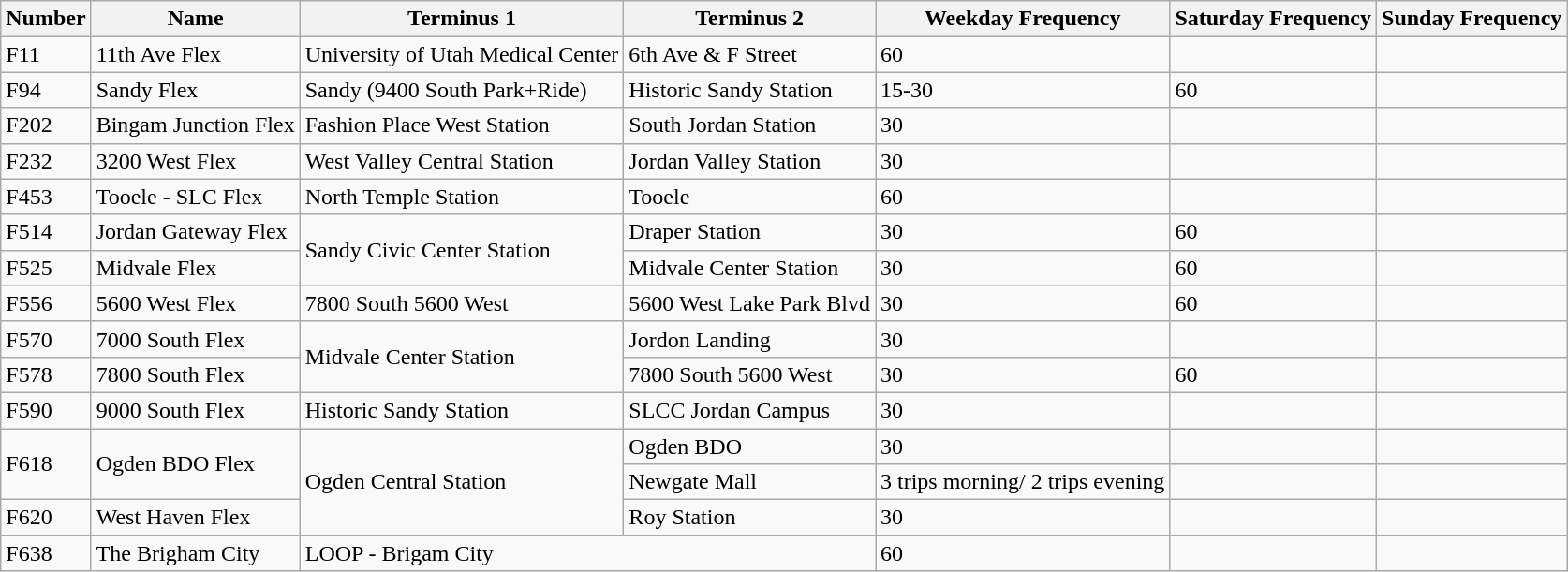<table class="wikitable">
<tr>
<th>Number</th>
<th>Name</th>
<th>Terminus 1</th>
<th>Terminus 2</th>
<th>Weekday Frequency</th>
<th>Saturday Frequency</th>
<th>Sunday Frequency</th>
</tr>
<tr>
<td>F11</td>
<td>11th Ave Flex</td>
<td>University of Utah Medical Center</td>
<td>6th Ave & F Street</td>
<td>60</td>
<td></td>
<td></td>
</tr>
<tr>
<td>F94</td>
<td>Sandy Flex</td>
<td>Sandy (9400 South Park+Ride)</td>
<td>Historic Sandy Station</td>
<td>15-30</td>
<td>60</td>
<td></td>
</tr>
<tr>
<td>F202</td>
<td>Bingam Junction Flex</td>
<td>Fashion Place West Station</td>
<td>South Jordan Station</td>
<td>30</td>
<td></td>
<td></td>
</tr>
<tr>
<td>F232</td>
<td>3200 West Flex</td>
<td>West Valley Central Station</td>
<td>Jordan Valley Station</td>
<td>30</td>
<td></td>
<td></td>
</tr>
<tr>
<td>F453</td>
<td>Tooele - SLC Flex</td>
<td>North Temple Station</td>
<td>Tooele</td>
<td>60</td>
<td></td>
<td></td>
</tr>
<tr>
<td>F514</td>
<td>Jordan Gateway Flex</td>
<td rowspan="2">Sandy Civic Center Station</td>
<td>Draper Station</td>
<td>30</td>
<td>60</td>
<td></td>
</tr>
<tr>
<td>F525</td>
<td>Midvale Flex</td>
<td>Midvale Center Station</td>
<td>30</td>
<td>60</td>
<td></td>
</tr>
<tr>
<td>F556</td>
<td>5600 West Flex</td>
<td>7800 South 5600 West</td>
<td>5600 West Lake Park Blvd</td>
<td>30</td>
<td>60</td>
<td></td>
</tr>
<tr>
<td>F570</td>
<td>7000 South Flex</td>
<td rowspan="2">Midvale Center Station</td>
<td>Jordon Landing</td>
<td>30</td>
<td></td>
<td></td>
</tr>
<tr>
<td>F578</td>
<td>7800 South Flex</td>
<td>7800 South 5600 West</td>
<td>30</td>
<td>60</td>
<td></td>
</tr>
<tr>
<td>F590</td>
<td>9000 South Flex</td>
<td>Historic Sandy Station</td>
<td>SLCC Jordan Campus</td>
<td>30</td>
<td></td>
<td></td>
</tr>
<tr>
<td rowspan="2">F618</td>
<td rowspan="2">Ogden BDO Flex</td>
<td rowspan="3">Ogden Central Station</td>
<td>Ogden BDO</td>
<td>30</td>
<td></td>
<td></td>
</tr>
<tr>
<td>Newgate Mall</td>
<td>3 trips morning/ 2 trips evening</td>
<td></td>
<td></td>
</tr>
<tr>
<td>F620</td>
<td>West Haven Flex</td>
<td>Roy Station</td>
<td>30</td>
<td></td>
<td></td>
</tr>
<tr>
<td>F638</td>
<td>The Brigham City</td>
<td colspan="2">LOOP - Brigam City</td>
<td>60</td>
<td></td>
<td></td>
</tr>
</table>
